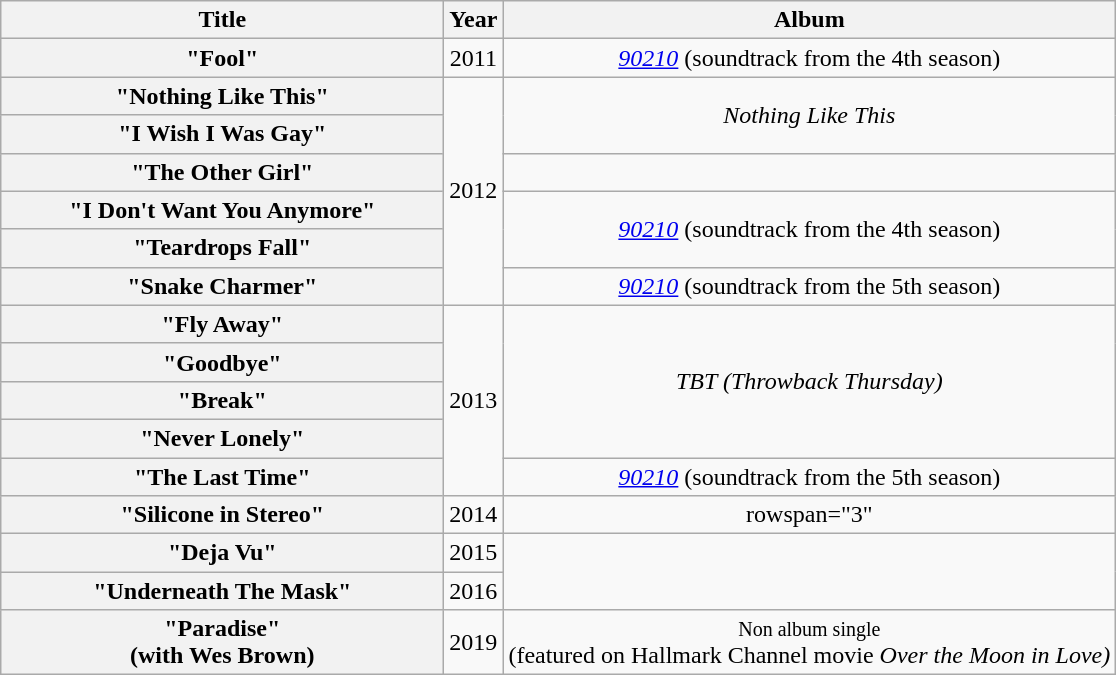<table class="wikitable plainrowheaders" style="text-align:center;">
<tr>
<th scope="col" style="width:18em;">Title</th>
<th scope="col">Year</th>
<th scope="col">Album</th>
</tr>
<tr>
<th scope="row">"Fool"</th>
<td>2011</td>
<td><em><a href='#'>90210</a></em> (soundtrack from the 4th season)</td>
</tr>
<tr>
<th scope="row">"Nothing Like This"</th>
<td rowspan="6">2012</td>
<td rowspan="2"><em>Nothing Like This</em></td>
</tr>
<tr>
<th scope="row">"I Wish I Was Gay"</th>
</tr>
<tr>
<th scope ="row">"The Other Girl"</th>
<td></td>
</tr>
<tr>
<th scope="row">"I Don't Want You Anymore"</th>
<td rowspan="2"><em><a href='#'>90210</a></em> (soundtrack from the 4th season)</td>
</tr>
<tr>
<th scope="row">"Teardrops Fall"</th>
</tr>
<tr>
<th scope="row">"Snake Charmer"</th>
<td><em><a href='#'>90210</a></em> (soundtrack from the 5th season)</td>
</tr>
<tr>
<th scope="row">"Fly Away"</th>
<td rowspan="5">2013</td>
<td rowspan ="4"><em>TBT (Throwback Thursday)</em></td>
</tr>
<tr>
<th scope="row">"Goodbye"</th>
</tr>
<tr>
<th scope="row">"Break"</th>
</tr>
<tr>
<th scope="row">"Never Lonely"</th>
</tr>
<tr>
<th scope="row">"The Last Time"</th>
<td><em><a href='#'>90210</a></em> (soundtrack from the 5th season)</td>
</tr>
<tr>
<th scope="row">"Silicone in Stereo"</th>
<td>2014</td>
<td>rowspan="3" </td>
</tr>
<tr>
<th scope="row">"Deja Vu"</th>
<td>2015</td>
</tr>
<tr>
<th scope="row">"Underneath The Mask"</th>
<td>2016</td>
</tr>
<tr>
<th>"Paradise"<br>(with Wes Brown)</th>
<td>2019</td>
<td><small>Non album single</small><br>(featured on Hallmark Channel movie <em>Over the Moon in Love)</em></td>
</tr>
</table>
